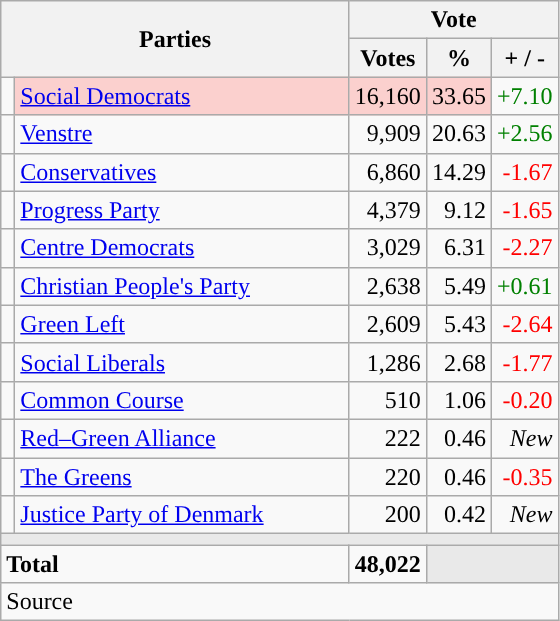<table class="wikitable" style="text-align:right;">
<tr>
<th style="text-align:centre;" rowspan="2" colspan="2" width="225">Parties</th>
<th colspan="3">Vote</th>
</tr>
<tr>
<th width="15">Votes</th>
<th width="15">%</th>
<th width="15">+ / -</th>
</tr>
<tr>
<td width="2" style="color:inherit;background:"></td>
<td bgcolor=#fbd0ce  align="left"><a href='#'>Social Democrats</a></td>
<td bgcolor=#fbd0ce>16,160</td>
<td bgcolor=#fbd0ce>33.65</td>
<td style=color:green;>+7.10</td>
</tr>
<tr>
<td width="2" style="color:inherit;background:"></td>
<td align="left"><a href='#'>Venstre</a></td>
<td>9,909</td>
<td>20.63</td>
<td style=color:green;>+2.56</td>
</tr>
<tr>
<td width="2" style="color:inherit;background:"></td>
<td align="left"><a href='#'>Conservatives</a></td>
<td>6,860</td>
<td>14.29</td>
<td style=color:red;>-1.67</td>
</tr>
<tr>
<td width="2" style="color:inherit;background:"></td>
<td align="left"><a href='#'>Progress Party</a></td>
<td>4,379</td>
<td>9.12</td>
<td style=color:red;>-1.65</td>
</tr>
<tr>
<td width="2" style="color:inherit;background:"></td>
<td align="left"><a href='#'>Centre Democrats</a></td>
<td>3,029</td>
<td>6.31</td>
<td style=color:red;>-2.27</td>
</tr>
<tr>
<td width="2" style="color:inherit;background:"></td>
<td align="left"><a href='#'>Christian People's Party</a></td>
<td>2,638</td>
<td>5.49</td>
<td style=color:green;>+0.61</td>
</tr>
<tr>
<td width="2" style="color:inherit;background:"></td>
<td align="left"><a href='#'>Green Left</a></td>
<td>2,609</td>
<td>5.43</td>
<td style=color:red;>-2.64</td>
</tr>
<tr>
<td width="2" style="color:inherit;background:"></td>
<td align="left"><a href='#'>Social Liberals</a></td>
<td>1,286</td>
<td>2.68</td>
<td style=color:red;>-1.77</td>
</tr>
<tr>
<td width="2" style="color:inherit;background:"></td>
<td align="left"><a href='#'>Common Course</a></td>
<td>510</td>
<td>1.06</td>
<td style=color:red;>-0.20</td>
</tr>
<tr>
<td width="2" style="color:inherit;background:"></td>
<td align="left"><a href='#'>Red–Green Alliance</a></td>
<td>222</td>
<td>0.46</td>
<td><em>New</em></td>
</tr>
<tr>
<td width="2" style="color:inherit;background:"></td>
<td align="left"><a href='#'>The Greens</a></td>
<td>220</td>
<td>0.46</td>
<td style=color:red;>-0.35</td>
</tr>
<tr>
<td width="2" style="color:inherit;background:"></td>
<td align="left"><a href='#'>Justice Party of Denmark</a></td>
<td>200</td>
<td>0.42</td>
<td><em>New</em></td>
</tr>
<tr>
<td colspan="7" bgcolor="#E9E9E9"></td>
</tr>
<tr>
<td align="left" colspan="2"><strong>Total</strong></td>
<td><strong>48,022</strong></td>
<td bgcolor="#E9E9E9" colspan="2"></td>
</tr>
<tr>
<td align="left" colspan="6">Source</td>
</tr>
</table>
